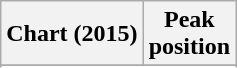<table class="wikitable sortable plainrowheaders" style="text-align:center">
<tr>
<th scope="col">Chart (2015)</th>
<th scope="col">Peak<br>position</th>
</tr>
<tr>
</tr>
<tr>
</tr>
<tr>
</tr>
<tr>
</tr>
<tr>
</tr>
<tr>
</tr>
<tr>
</tr>
<tr>
</tr>
<tr>
</tr>
<tr>
</tr>
<tr>
</tr>
<tr>
</tr>
<tr>
</tr>
<tr>
</tr>
<tr>
</tr>
<tr>
</tr>
<tr>
</tr>
<tr>
</tr>
<tr>
</tr>
<tr>
</tr>
<tr>
</tr>
</table>
